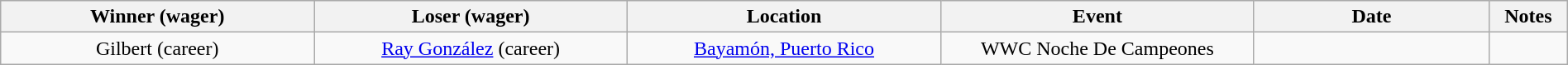<table class="wikitable sortable" width=100%  style="text-align: center">
<tr>
<th width=20% scope="col">Winner (wager)</th>
<th width=20% scope="col">Loser (wager)</th>
<th width=20% scope="col">Location</th>
<th width=20% scope="col">Event</th>
<th width=15% scope="col">Date</th>
<th class="unsortable" width=5% scope="col">Notes</th>
</tr>
<tr>
<td>Gilbert (career)</td>
<td><a href='#'>Ray González</a> (career)</td>
<td><a href='#'>Bayamón, Puerto Rico</a></td>
<td>WWC Noche De Campeones</td>
<td></td>
<td></td>
</tr>
</table>
